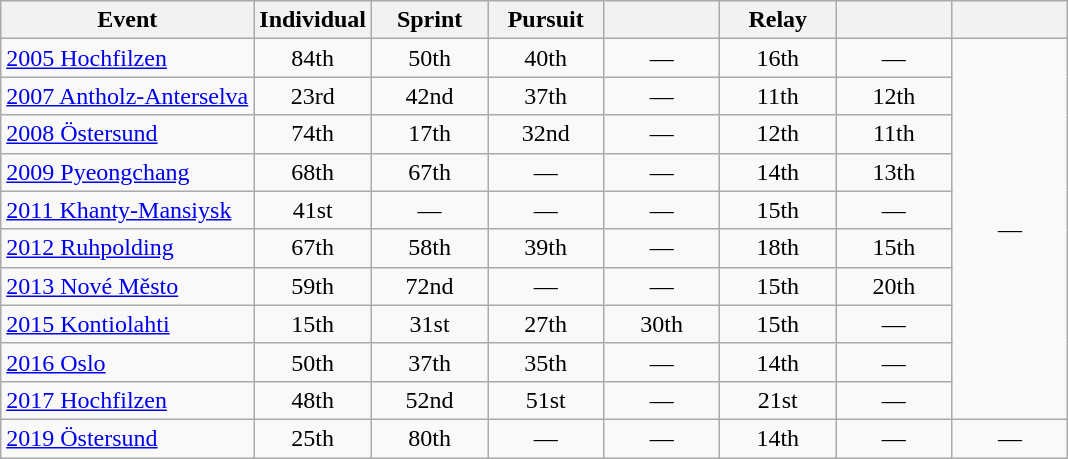<table class="wikitable" style="text-align: center;">
<tr ">
<th>Event</th>
<th style="width:70px;">Individual</th>
<th style="width:70px;">Sprint</th>
<th style="width:70px;">Pursuit</th>
<th style="width:70px;"></th>
<th style="width:70px;">Relay</th>
<th style="width:70px;"></th>
<th style="width:70px;"></th>
</tr>
<tr>
<td align="left"> <a href='#'>2005 Hochfilzen</a></td>
<td>84th</td>
<td>50th</td>
<td>40th</td>
<td>—</td>
<td>16th</td>
<td>—</td>
<td rowspan="10">—</td>
</tr>
<tr>
<td align=left> <a href='#'>2007 Antholz-Anterselva</a></td>
<td>23rd</td>
<td>42nd</td>
<td>37th</td>
<td>—</td>
<td>11th</td>
<td>12th</td>
</tr>
<tr>
<td align=left> <a href='#'>2008 Östersund</a></td>
<td>74th</td>
<td>17th</td>
<td>32nd</td>
<td>—</td>
<td>12th</td>
<td>11th</td>
</tr>
<tr>
<td align=left> <a href='#'>2009 Pyeongchang</a></td>
<td>68th</td>
<td>67th</td>
<td>—</td>
<td>—</td>
<td>14th</td>
<td>13th</td>
</tr>
<tr>
<td align=left> <a href='#'>2011 Khanty-Mansiysk</a></td>
<td>41st</td>
<td>—</td>
<td>—</td>
<td>—</td>
<td>15th</td>
<td>—</td>
</tr>
<tr>
<td align=left> <a href='#'>2012 Ruhpolding</a></td>
<td>67th</td>
<td>58th</td>
<td>39th</td>
<td>—</td>
<td>18th</td>
<td>15th</td>
</tr>
<tr>
<td align=left> <a href='#'>2013 Nové Město</a></td>
<td>59th</td>
<td>72nd</td>
<td>—</td>
<td>—</td>
<td>15th</td>
<td>20th</td>
</tr>
<tr>
<td align=left> <a href='#'>2015 Kontiolahti</a></td>
<td>15th</td>
<td>31st</td>
<td>27th</td>
<td>30th</td>
<td>15th</td>
<td>—</td>
</tr>
<tr>
<td align=left> <a href='#'>2016 Oslo</a></td>
<td>50th</td>
<td>37th</td>
<td>35th</td>
<td>—</td>
<td>14th</td>
<td>—</td>
</tr>
<tr>
<td align="left"> <a href='#'>2017 Hochfilzen</a></td>
<td>48th</td>
<td>52nd</td>
<td>51st</td>
<td>—</td>
<td>21st</td>
<td>—</td>
</tr>
<tr>
<td align=left> <a href='#'>2019 Östersund</a></td>
<td>25th</td>
<td>80th</td>
<td>—</td>
<td>—</td>
<td>14th</td>
<td>—</td>
<td>—</td>
</tr>
</table>
